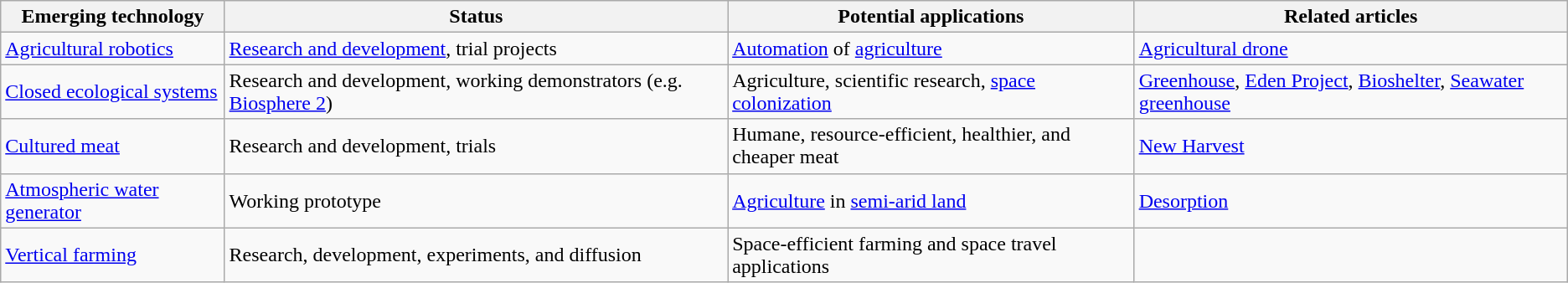<table class="wikitable sortable">
<tr>
<th>Emerging technology</th>
<th>Status</th>
<th>Potential applications</th>
<th>Related articles</th>
</tr>
<tr>
<td><a href='#'>Agricultural robotics</a></td>
<td><a href='#'>Research and development</a>, trial projects</td>
<td><a href='#'>Automation</a> of <a href='#'>agriculture</a></td>
<td><a href='#'>Agricultural drone</a></td>
</tr>
<tr>
<td><a href='#'>Closed ecological systems</a></td>
<td>Research and development, working demonstrators (e.g. <a href='#'>Biosphere 2</a>)</td>
<td>Agriculture, scientific research, <a href='#'>space colonization</a></td>
<td><a href='#'>Greenhouse</a>, <a href='#'>Eden Project</a>, <a href='#'>Bioshelter</a>, <a href='#'>Seawater greenhouse</a></td>
</tr>
<tr>
<td><a href='#'>Cultured meat</a></td>
<td>Research and development, trials</td>
<td>Humane, resource-efficient, healthier, and cheaper meat</td>
<td><a href='#'>New Harvest</a></td>
</tr>
<tr>
<td><a href='#'>Atmospheric water generator</a></td>
<td>Working prototype</td>
<td><a href='#'>Agriculture</a> in <a href='#'>semi-arid land</a></td>
<td><a href='#'>Desorption</a></td>
</tr>
<tr>
<td><a href='#'>Vertical farming</a></td>
<td>Research, development, experiments, and diffusion</td>
<td>Space-efficient farming and space travel applications</td>
<td></td>
</tr>
</table>
